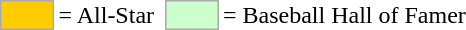<table>
<tr>
<td style="background-color:#FFCC00; border:1px solid #aaaaaa; width:2em;"></td>
<td>= All-Star</td>
<td></td>
<td style="background-color:#CCFFCC; border:1px solid #aaaaaa; width:2em;"></td>
<td>= Baseball Hall of Famer</td>
</tr>
</table>
